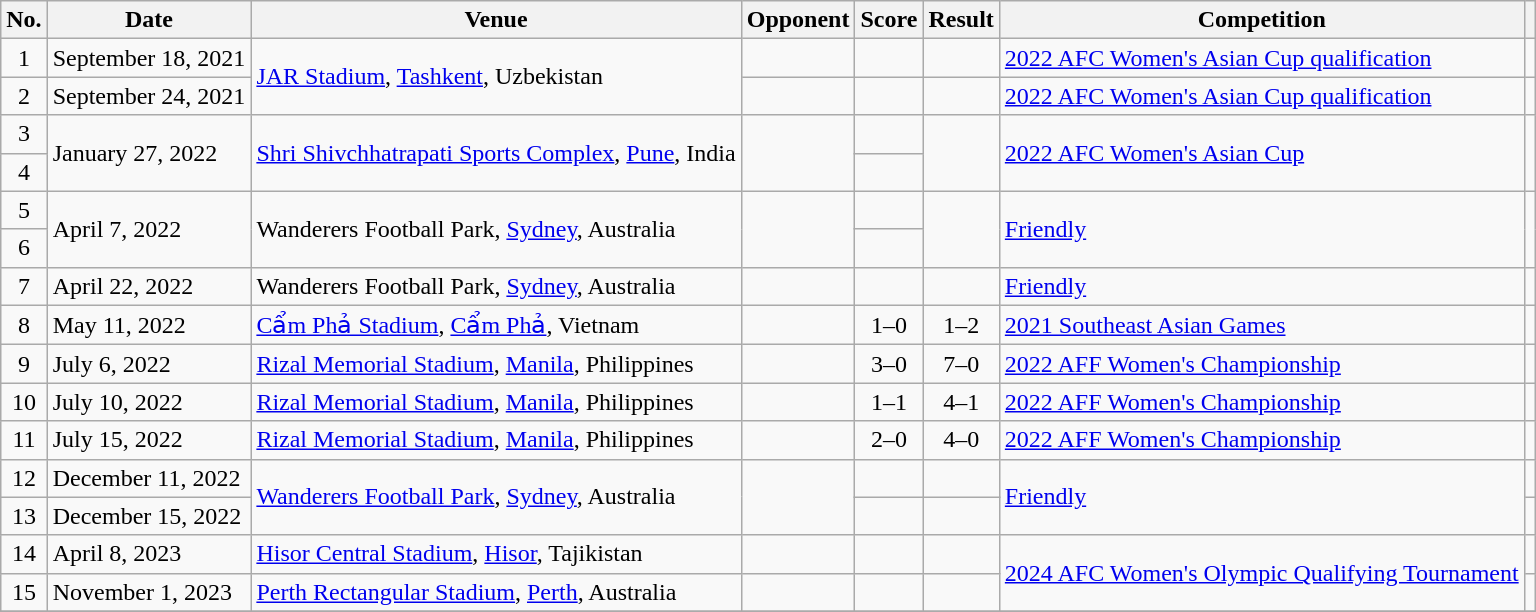<table class="wikitable sortable">
<tr>
<th scope="col">No.</th>
<th scope="col">Date</th>
<th scope="col">Venue</th>
<th scope="col">Opponent</th>
<th scope="col">Score</th>
<th scope="col">Result</th>
<th scope="col">Competition</th>
<th class="unsortable"></th>
</tr>
<tr>
<td align="center">1</td>
<td>September 18, 2021</td>
<td rowspan="2"><a href='#'>JAR Stadium</a>, <a href='#'>Tashkent</a>, Uzbekistan</td>
<td></td>
<td></td>
<td></td>
<td><a href='#'>2022 AFC Women's Asian Cup qualification</a></td>
<td></td>
</tr>
<tr>
<td align="center">2</td>
<td>September 24, 2021</td>
<td></td>
<td></td>
<td></td>
<td><a href='#'>2022 AFC Women's Asian Cup qualification</a></td>
<td></td>
</tr>
<tr>
<td align="center">3</td>
<td rowspan="2">January 27, 2022</td>
<td rowspan="2"><a href='#'>Shri Shivchhatrapati Sports Complex</a>, <a href='#'>Pune</a>, India</td>
<td rowspan="2"></td>
<td></td>
<td rowspan="2"></td>
<td rowspan="2"><a href='#'>2022 AFC Women's Asian Cup</a></td>
<td rowspan=2></td>
</tr>
<tr>
<td align="center">4</td>
<td></td>
</tr>
<tr>
<td align="center">5</td>
<td rowspan="2">April 7, 2022</td>
<td rowspan="2">Wanderers Football Park, <a href='#'>Sydney</a>, Australia</td>
<td rowspan="2"></td>
<td></td>
<td rowspan="2"></td>
<td rowspan="2"><a href='#'>Friendly</a></td>
<td rowspan=2></td>
</tr>
<tr>
<td align="center">6</td>
<td></td>
</tr>
<tr>
<td align="center">7</td>
<td>April 22, 2022</td>
<td>Wanderers Football Park, <a href='#'>Sydney</a>, Australia</td>
<td></td>
<td></td>
<td></td>
<td><a href='#'>Friendly</a></td>
<td></td>
</tr>
<tr>
<td align="center">8</td>
<td>May 11, 2022</td>
<td><a href='#'>Cẩm Phả Stadium</a>, <a href='#'>Cẩm Phả</a>, Vietnam</td>
<td></td>
<td align=center>1–0</td>
<td align=center>1–2</td>
<td><a href='#'>2021 Southeast Asian Games</a></td>
<td></td>
</tr>
<tr>
<td align="center">9</td>
<td>July 6, 2022</td>
<td><a href='#'>Rizal Memorial Stadium</a>, <a href='#'>Manila</a>, Philippines</td>
<td></td>
<td style="text-align:center;">3–0</td>
<td style="text-align:center;">7–0</td>
<td><a href='#'>2022 AFF Women's Championship</a></td>
<td></td>
</tr>
<tr>
<td align="center">10</td>
<td>July 10, 2022</td>
<td><a href='#'>Rizal Memorial Stadium</a>, <a href='#'>Manila</a>, Philippines</td>
<td></td>
<td style="text-align:center;">1–1</td>
<td style="text-align:center;">4–1</td>
<td><a href='#'>2022 AFF Women's Championship</a></td>
<td></td>
</tr>
<tr>
<td align="center">11</td>
<td>July 15, 2022</td>
<td><a href='#'>Rizal Memorial Stadium</a>, <a href='#'>Manila</a>, Philippines</td>
<td></td>
<td style="text-align:center;">2–0</td>
<td style="text-align:center;">4–0</td>
<td><a href='#'>2022 AFF Women's Championship</a></td>
<td></td>
</tr>
<tr>
<td align="center">12</td>
<td>December 11, 2022</td>
<td rowspan=2><a href='#'>Wanderers Football Park</a>, <a href='#'>Sydney</a>, Australia</td>
<td rowspan=2></td>
<td></td>
<td></td>
<td rowspan=2><a href='#'>Friendly</a></td>
<td></td>
</tr>
<tr>
<td align="center">13</td>
<td>December 15, 2022</td>
<td></td>
<td></td>
<td></td>
</tr>
<tr>
<td align="center">14</td>
<td>April 8, 2023</td>
<td><a href='#'>Hisor Central Stadium</a>, <a href='#'>Hisor</a>, Tajikistan</td>
<td></td>
<td></td>
<td></td>
<td rowspan="2"><a href='#'>2024 AFC Women's Olympic Qualifying Tournament</a></td>
<td></td>
</tr>
<tr>
<td align="center">15</td>
<td>November 1, 2023</td>
<td><a href='#'>Perth Rectangular Stadium</a>, <a href='#'>Perth</a>, Australia</td>
<td></td>
<td></td>
<td></td>
<td></td>
</tr>
<tr>
</tr>
</table>
